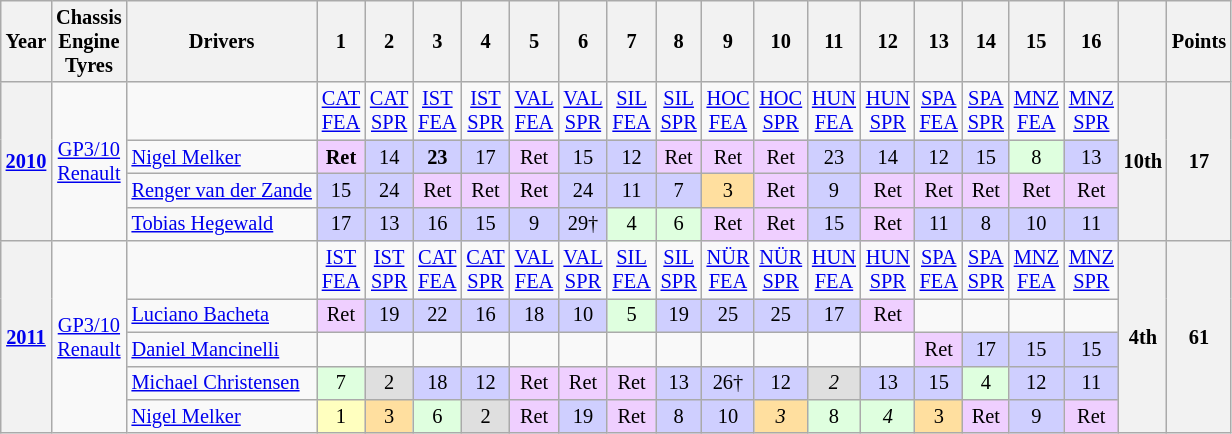<table class="wikitable" style="text-align:center; font-size:85%;">
<tr>
<th>Year</th>
<th>Chassis<br>Engine<br>Tyres</th>
<th>Drivers</th>
<th>1</th>
<th>2</th>
<th>3</th>
<th>4</th>
<th>5</th>
<th>6</th>
<th>7</th>
<th>8</th>
<th>9</th>
<th>10</th>
<th>11</th>
<th>12</th>
<th>13</th>
<th>14</th>
<th>15</th>
<th>16</th>
<th></th>
<th>Points</th>
</tr>
<tr>
<th rowspan=4><a href='#'>2010</a></th>
<td rowspan=4><a href='#'>GP3/10</a><br><a href='#'>Renault</a><br></td>
<td></td>
<td><a href='#'>CAT<br>FEA</a></td>
<td><a href='#'>CAT<br>SPR</a></td>
<td><a href='#'>IST<br>FEA</a></td>
<td><a href='#'>IST<br>SPR</a></td>
<td><a href='#'>VAL<br>FEA</a></td>
<td><a href='#'>VAL<br>SPR</a></td>
<td><a href='#'>SIL<br>FEA</a></td>
<td><a href='#'>SIL<br>SPR</a></td>
<td><a href='#'>HOC<br>FEA</a></td>
<td><a href='#'>HOC<br>SPR</a></td>
<td><a href='#'>HUN<br>FEA</a></td>
<td><a href='#'>HUN<br>SPR</a></td>
<td><a href='#'>SPA<br>FEA</a></td>
<td><a href='#'>SPA<br>SPR</a></td>
<td><a href='#'>MNZ<br>FEA</a></td>
<td><a href='#'>MNZ<br>SPR</a></td>
<th rowspan="4">10th</th>
<th rowspan="4">17</th>
</tr>
<tr>
<td align="left"> <a href='#'>Nigel Melker</a></td>
<td bgcolor="#EFCFFF"><strong>Ret</strong></td>
<td bgcolor="#CFCFFF">14</td>
<td bgcolor="#CFCFFF"><strong>23</strong></td>
<td bgcolor="#CFCFFF">17</td>
<td bgcolor="#EFCFFF">Ret</td>
<td bgcolor="#CFCFFF">15</td>
<td bgcolor="#CFCFFF">12</td>
<td bgcolor="#EFCFFF">Ret</td>
<td bgcolor="#EFCFFF">Ret</td>
<td bgcolor="#EFCFFF">Ret</td>
<td bgcolor="#CFCFFF">23</td>
<td bgcolor="#CFCFFF">14</td>
<td bgcolor="#CFCFFF">12</td>
<td bgcolor="#CFCFFF">15</td>
<td bgcolor="#DFFFDF">8</td>
<td bgcolor="#CFCFFF">13</td>
</tr>
<tr>
<td align="left"> <a href='#'>Renger van der Zande</a></td>
<td bgcolor="#CFCFFF">15</td>
<td bgcolor="#CFCFFF">24</td>
<td bgcolor="#EFCFFF">Ret</td>
<td bgcolor="#EFCFFF">Ret</td>
<td bgcolor="#EFCFFF">Ret</td>
<td bgcolor="#CFCFFF">24</td>
<td bgcolor="#CFCFFF">11</td>
<td bgcolor="#CFCFFF">7</td>
<td bgcolor="#FFDF9F">3</td>
<td bgcolor="#EFCFFF">Ret</td>
<td bgcolor="#CFCFFF">9</td>
<td bgcolor="#EFCFFF">Ret</td>
<td bgcolor="#EFCFFF">Ret</td>
<td bgcolor="#EFCFFF">Ret</td>
<td bgcolor="#EFCFFF">Ret</td>
<td bgcolor="#EFCFFF">Ret</td>
</tr>
<tr>
<td align="left"> <a href='#'>Tobias Hegewald</a></td>
<td bgcolor="#CFCFFF">17</td>
<td bgcolor="#CFCFFF">13</td>
<td bgcolor="#CFCFFF">16</td>
<td bgcolor="#CFCFFF">15</td>
<td bgcolor="#CFCFFF">9</td>
<td bgcolor="#CFCFFF">29†</td>
<td bgcolor="#DFFFDF">4</td>
<td bgcolor="#DFFFDF">6</td>
<td bgcolor="#EFCFFF">Ret</td>
<td bgcolor="#EFCFFF">Ret</td>
<td bgcolor="#CFCFFF">15</td>
<td bgcolor="#EFCFFF">Ret</td>
<td bgcolor="#CFCFFF">11</td>
<td bgcolor="#CFCFFF">8</td>
<td bgcolor="#CFCFFF">10</td>
<td bgcolor="#CFCFFF">11</td>
</tr>
<tr>
<th rowspan=5><a href='#'>2011</a></th>
<td rowspan=5><a href='#'>GP3/10</a><br><a href='#'>Renault</a><br></td>
<td></td>
<td><a href='#'>IST<br>FEA</a></td>
<td><a href='#'>IST<br>SPR</a></td>
<td><a href='#'>CAT<br>FEA</a></td>
<td><a href='#'>CAT<br>SPR</a></td>
<td><a href='#'>VAL<br>FEA</a></td>
<td><a href='#'>VAL<br>SPR</a></td>
<td><a href='#'>SIL<br>FEA</a></td>
<td><a href='#'>SIL<br>SPR</a></td>
<td><a href='#'>NÜR<br>FEA</a></td>
<td><a href='#'>NÜR<br>SPR</a></td>
<td><a href='#'>HUN<br>FEA</a></td>
<td><a href='#'>HUN<br>SPR</a></td>
<td><a href='#'>SPA<br>FEA</a></td>
<td><a href='#'>SPA<br>SPR</a></td>
<td><a href='#'>MNZ<br>FEA</a></td>
<td><a href='#'>MNZ<br>SPR</a></td>
<th rowspan="5">4th</th>
<th rowspan="5">61</th>
</tr>
<tr>
<td align="left"> <a href='#'>Luciano Bacheta</a></td>
<td bgcolor="#EFCFFF">Ret</td>
<td bgcolor="#CFCFFF">19</td>
<td bgcolor="#CFCFFF">22</td>
<td bgcolor="#CFCFFF">16</td>
<td bgcolor="#CFCFFF">18</td>
<td bgcolor="#CFCFFF">10</td>
<td bgcolor="#DFFFDF">5</td>
<td bgcolor="#CFCFFF">19</td>
<td bgcolor="#CFCFFF">25</td>
<td bgcolor="#CFCFFF">25</td>
<td bgcolor="#CFCFFF">17</td>
<td bgcolor="#EFCFFF">Ret</td>
<td></td>
<td></td>
<td></td>
<td></td>
</tr>
<tr>
<td align="left"> <a href='#'>Daniel Mancinelli</a></td>
<td></td>
<td></td>
<td></td>
<td></td>
<td></td>
<td></td>
<td></td>
<td></td>
<td></td>
<td></td>
<td></td>
<td></td>
<td bgcolor="#EFCFFF">Ret</td>
<td bgcolor="#CFCFFF">17</td>
<td bgcolor="#CFCFFF">15</td>
<td bgcolor="#CFCFFF">15</td>
</tr>
<tr>
<td align="left"> <a href='#'>Michael Christensen</a></td>
<td bgcolor="#DFFFDF">7</td>
<td bgcolor="#DFDFDF">2</td>
<td bgcolor="#CFCFFF">18</td>
<td bgcolor="#CFCFFF">12</td>
<td bgcolor="#EFCFFF">Ret</td>
<td bgcolor="#EFCFFF">Ret</td>
<td bgcolor="#EFCFFF">Ret</td>
<td bgcolor="#CFCFFF">13</td>
<td bgcolor="#CFCFFF">26†</td>
<td bgcolor="#CFCFFF">12</td>
<td bgcolor="#DFDFDF"><em>2</em></td>
<td bgcolor="#CFCFFF">13</td>
<td bgcolor="#CFCFFF">15</td>
<td bgcolor="#DFFFDF">4</td>
<td bgcolor="#CFCFFF">12</td>
<td bgcolor="#CFCFFF">11</td>
</tr>
<tr>
<td align="left"> <a href='#'>Nigel Melker</a></td>
<td bgcolor="#FFFFBF">1</td>
<td bgcolor="#FFDF9F">3</td>
<td bgcolor="#DFFFDF">6</td>
<td bgcolor="#DFDFDF">2</td>
<td bgcolor="#EFCFFF">Ret</td>
<td bgcolor="#CFCFFF">19</td>
<td bgcolor="#EFCFFF">Ret</td>
<td bgcolor="#CFCFFF">8</td>
<td bgcolor="#CFCFFF">10</td>
<td bgcolor="#FFDF9F"><em>3</em></td>
<td bgcolor="#DFFFDF">8</td>
<td bgcolor="#DFFFDF"><em>4</em></td>
<td bgcolor="#FFDF9F">3</td>
<td bgcolor="#EFCFFF">Ret</td>
<td bgcolor="#CFCFFF">9</td>
<td bgcolor="#EFCFFF">Ret</td>
</tr>
</table>
